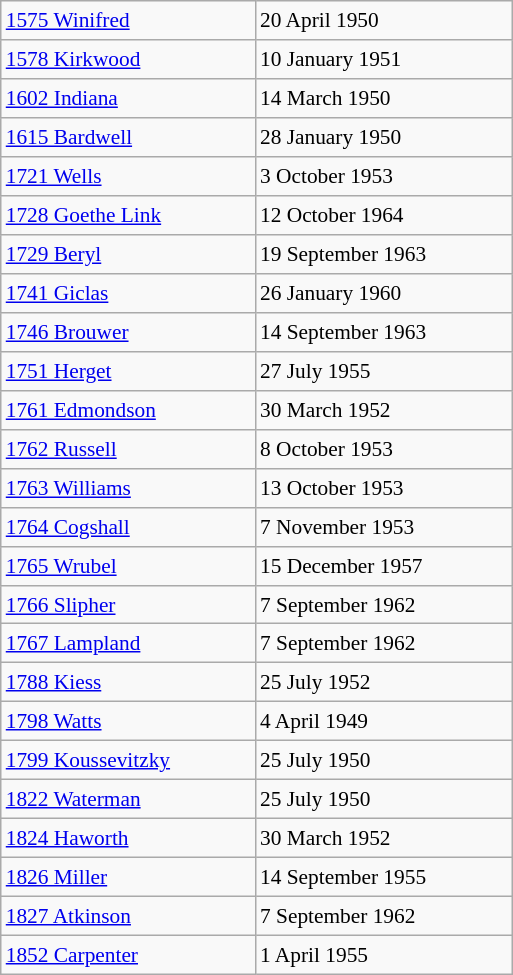<table class="wikitable" style="font-size: 89%; float: left; width: 24em; margin-right: 1em;height: 650px;">
<tr>
<td><a href='#'>1575 Winifred</a></td>
<td>20 April 1950</td>
</tr>
<tr>
<td><a href='#'>1578 Kirkwood</a></td>
<td>10 January 1951</td>
</tr>
<tr>
<td><a href='#'>1602 Indiana</a></td>
<td>14 March 1950</td>
</tr>
<tr>
<td><a href='#'>1615 Bardwell</a></td>
<td>28 January 1950</td>
</tr>
<tr>
<td><a href='#'>1721 Wells</a></td>
<td>3 October 1953</td>
</tr>
<tr>
<td><a href='#'>1728 Goethe Link</a></td>
<td>12 October 1964</td>
</tr>
<tr>
<td><a href='#'>1729 Beryl</a></td>
<td>19 September 1963</td>
</tr>
<tr>
<td><a href='#'>1741 Giclas</a></td>
<td>26 January 1960</td>
</tr>
<tr>
<td><a href='#'>1746 Brouwer</a></td>
<td>14 September 1963</td>
</tr>
<tr>
<td><a href='#'>1751 Herget</a></td>
<td>27 July 1955</td>
</tr>
<tr>
<td><a href='#'>1761 Edmondson</a></td>
<td>30 March 1952</td>
</tr>
<tr>
<td><a href='#'>1762 Russell</a></td>
<td>8 October 1953</td>
</tr>
<tr>
<td><a href='#'>1763 Williams</a></td>
<td>13 October 1953</td>
</tr>
<tr>
<td><a href='#'>1764 Cogshall</a></td>
<td>7 November 1953</td>
</tr>
<tr>
<td><a href='#'>1765 Wrubel</a></td>
<td>15 December 1957</td>
</tr>
<tr>
<td><a href='#'>1766 Slipher</a></td>
<td>7 September 1962</td>
</tr>
<tr>
<td><a href='#'>1767 Lampland</a></td>
<td>7 September 1962</td>
</tr>
<tr>
<td><a href='#'>1788 Kiess</a></td>
<td>25 July 1952</td>
</tr>
<tr>
<td><a href='#'>1798 Watts</a></td>
<td>4 April 1949</td>
</tr>
<tr>
<td><a href='#'>1799 Koussevitzky</a></td>
<td>25 July 1950</td>
</tr>
<tr>
<td><a href='#'>1822 Waterman</a></td>
<td>25 July 1950</td>
</tr>
<tr>
<td><a href='#'>1824 Haworth</a></td>
<td>30 March 1952</td>
</tr>
<tr>
<td><a href='#'>1826 Miller</a></td>
<td>14 September 1955</td>
</tr>
<tr>
<td><a href='#'>1827 Atkinson</a></td>
<td>7 September 1962</td>
</tr>
<tr>
<td><a href='#'>1852 Carpenter</a></td>
<td>1 April 1955</td>
</tr>
</table>
